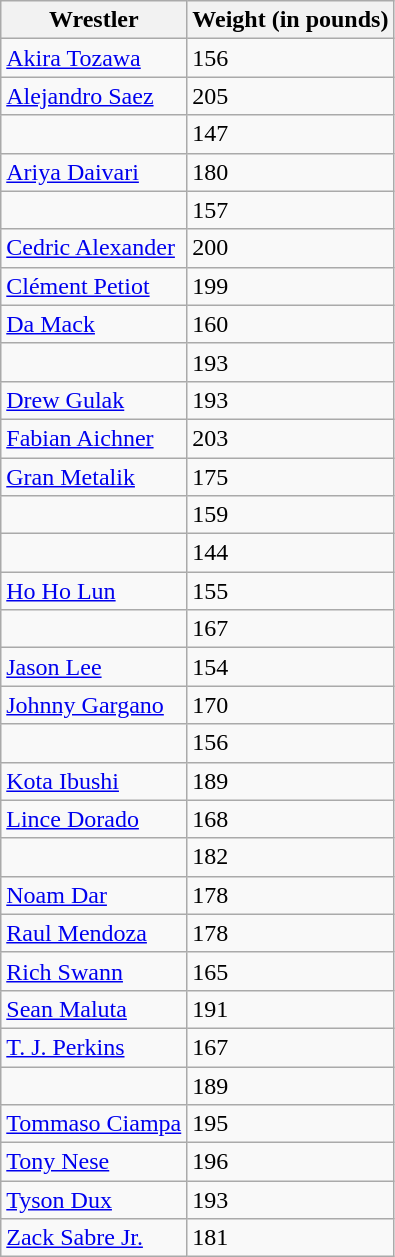<table class="wikitable sortable">
<tr>
<th>Wrestler</th>
<th>Weight (in pounds)</th>
</tr>
<tr>
<td><a href='#'>Akira Tozawa</a></td>
<td>156</td>
</tr>
<tr>
<td><a href='#'>Alejandro Saez</a></td>
<td>205</td>
</tr>
<tr>
<td></td>
<td>147</td>
</tr>
<tr>
<td><a href='#'>Ariya Daivari</a></td>
<td>180</td>
</tr>
<tr>
<td></td>
<td>157</td>
</tr>
<tr>
<td><a href='#'>Cedric Alexander</a></td>
<td>200</td>
</tr>
<tr>
<td><a href='#'>Clément Petiot</a></td>
<td>199</td>
</tr>
<tr>
<td><a href='#'>Da Mack</a></td>
<td>160</td>
</tr>
<tr>
<td></td>
<td>193</td>
</tr>
<tr>
<td><a href='#'>Drew Gulak</a></td>
<td>193</td>
</tr>
<tr>
<td><a href='#'>Fabian Aichner</a></td>
<td>203</td>
</tr>
<tr>
<td><a href='#'>Gran Metalik</a></td>
<td>175</td>
</tr>
<tr>
<td></td>
<td>159</td>
</tr>
<tr>
<td></td>
<td>144</td>
</tr>
<tr>
<td><a href='#'>Ho Ho Lun</a></td>
<td>155</td>
</tr>
<tr>
<td></td>
<td>167</td>
</tr>
<tr>
<td><a href='#'>Jason Lee</a></td>
<td>154</td>
</tr>
<tr>
<td><a href='#'>Johnny Gargano</a></td>
<td>170</td>
</tr>
<tr>
<td></td>
<td>156</td>
</tr>
<tr>
<td><a href='#'>Kota Ibushi</a></td>
<td>189</td>
</tr>
<tr>
<td><a href='#'>Lince Dorado</a></td>
<td>168</td>
</tr>
<tr>
<td></td>
<td>182</td>
</tr>
<tr>
<td><a href='#'>Noam Dar</a></td>
<td>178</td>
</tr>
<tr>
<td><a href='#'>Raul Mendoza</a></td>
<td>178</td>
</tr>
<tr>
<td><a href='#'>Rich Swann</a></td>
<td>165</td>
</tr>
<tr>
<td><a href='#'>Sean Maluta</a></td>
<td>191</td>
</tr>
<tr>
<td><a href='#'>T. J. Perkins</a></td>
<td>167</td>
</tr>
<tr>
<td></td>
<td>189</td>
</tr>
<tr>
<td><a href='#'>Tommaso Ciampa</a></td>
<td>195</td>
</tr>
<tr>
<td><a href='#'>Tony Nese</a></td>
<td>196</td>
</tr>
<tr>
<td><a href='#'>Tyson Dux</a></td>
<td>193</td>
</tr>
<tr>
<td><a href='#'>Zack Sabre Jr.</a></td>
<td>181</td>
</tr>
</table>
